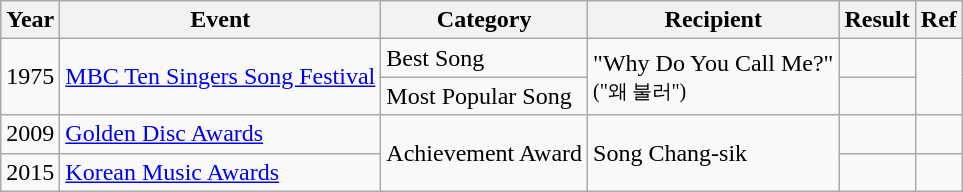<table class="wikitable">
<tr>
<th>Year</th>
<th>Event</th>
<th>Category</th>
<th>Recipient</th>
<th>Result</th>
<th>Ref</th>
</tr>
<tr>
<td rowspan="2">1975</td>
<td rowspan="2"><a href='#'>MBC Ten Singers Song Festival</a></td>
<td>Best Song</td>
<td rowspan="2">"Why Do You Call Me?"<br><small>("왜 불러")</small></td>
<td></td>
<td rowspan="2"></td>
</tr>
<tr>
<td>Most Popular Song</td>
<td></td>
</tr>
<tr>
<td>2009</td>
<td><a href='#'>Golden Disc Awards</a></td>
<td rowspan="2">Achievement Award</td>
<td rowspan="2">Song Chang-sik</td>
<td></td>
<td></td>
</tr>
<tr>
<td>2015</td>
<td><a href='#'>Korean Music Awards</a></td>
<td></td>
<td></td>
</tr>
</table>
